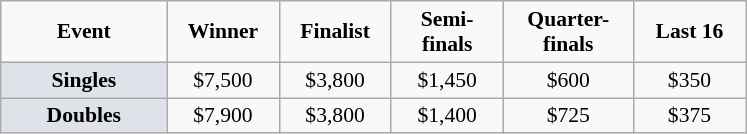<table class="wikitable" style="font-size:90%; text-align:center">
<tr>
<td width="104px"><strong>Event</strong></td>
<td width="68px"><strong>Winner</strong></td>
<td width="68px"><strong>Finalist</strong></td>
<td width="68px"><strong>Semi-finals</strong></td>
<td width="80px"><strong>Quarter-finals</strong></td>
<td width="68px"><strong>Last 16</strong></td>
</tr>
<tr>
<td bgcolor="#DFE2E9"><strong>Singles</strong></td>
<td>$7,500</td>
<td>$3,800</td>
<td>$1,450</td>
<td>$600</td>
<td>$350</td>
</tr>
<tr>
<td bgcolor="#DFE2E9"><strong>Doubles</strong></td>
<td>$7,900</td>
<td>$3,800</td>
<td>$1,400</td>
<td>$725</td>
<td>$375</td>
</tr>
</table>
